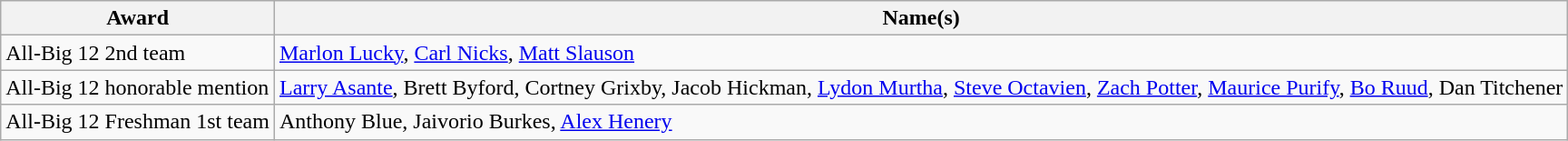<table class="wikitable">
<tr>
<th>Award</th>
<th>Name(s)</th>
</tr>
<tr>
<td>All-Big 12 2nd team</td>
<td><a href='#'>Marlon Lucky</a>, <a href='#'>Carl Nicks</a>, <a href='#'>Matt Slauson</a></td>
</tr>
<tr>
<td>All-Big 12 honorable mention</td>
<td><a href='#'>Larry Asante</a>, Brett Byford, Cortney Grixby, Jacob Hickman, <a href='#'>Lydon Murtha</a>, <a href='#'>Steve Octavien</a>, <a href='#'>Zach Potter</a>, <a href='#'>Maurice Purify</a>, <a href='#'>Bo Ruud</a>, Dan Titchener</td>
</tr>
<tr>
<td>All-Big 12 Freshman 1st team</td>
<td>Anthony Blue, Jaivorio Burkes, <a href='#'>Alex Henery</a></td>
</tr>
</table>
